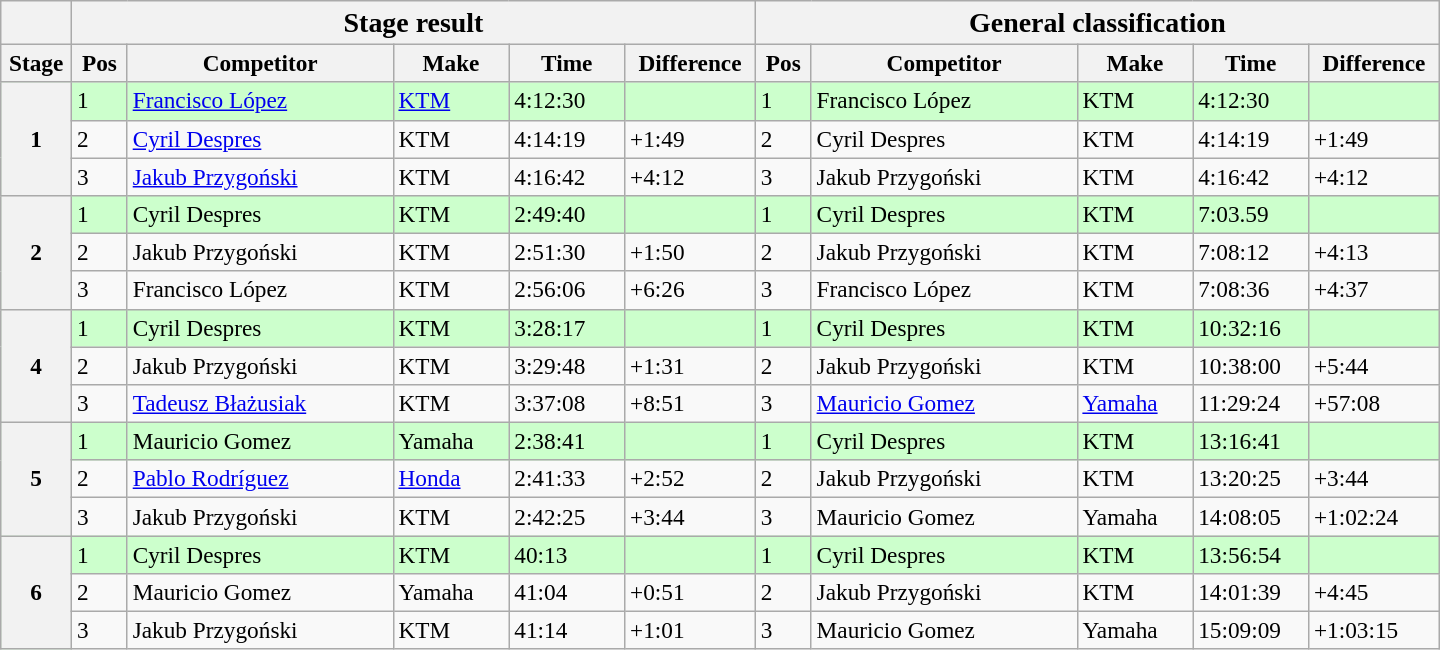<table class="wikitable" style="font-size:97%;">
<tr>
<th></th>
<th colspan=5><big>Stage result</big></th>
<th colspan=5><big>General classification</big></th>
</tr>
<tr>
<th width="40px">Stage</th>
<th width="30px">Pos</th>
<th width="170px">Competitor</th>
<th width="70px">Make</th>
<th width="70px">Time</th>
<th width="80px">Difference</th>
<th width="30px">Pos</th>
<th width="170px">Competitor</th>
<th width="70px">Make</th>
<th width="70px">Time</th>
<th width="80px">Difference</th>
</tr>
<tr style="background:#ccffcc;">
<th rowspan=3>1</th>
<td>1</td>
<td> <a href='#'>Francisco López</a></td>
<td><a href='#'>KTM</a></td>
<td>4:12:30</td>
<td></td>
<td>1</td>
<td> Francisco López</td>
<td>KTM</td>
<td>4:12:30</td>
<td></td>
</tr>
<tr>
<td>2</td>
<td> <a href='#'>Cyril Despres</a></td>
<td>KTM</td>
<td>4:14:19</td>
<td>+1:49</td>
<td>2</td>
<td> Cyril Despres</td>
<td>KTM</td>
<td>4:14:19</td>
<td>+1:49</td>
</tr>
<tr>
<td>3</td>
<td> <a href='#'>Jakub Przygoński</a></td>
<td>KTM</td>
<td>4:16:42</td>
<td>+4:12</td>
<td>3</td>
<td> Jakub Przygoński</td>
<td>KTM</td>
<td>4:16:42</td>
<td>+4:12</td>
</tr>
<tr style="background:#ccffcc;">
<th rowspan=3>2</th>
<td>1</td>
<td> Cyril Despres</td>
<td>KTM</td>
<td>2:49:40</td>
<td></td>
<td>1</td>
<td> Cyril Despres</td>
<td>KTM</td>
<td>7:03.59</td>
<td></td>
</tr>
<tr>
<td>2</td>
<td> Jakub Przygoński</td>
<td>KTM</td>
<td>2:51:30</td>
<td>+1:50</td>
<td>2</td>
<td> Jakub Przygoński</td>
<td>KTM</td>
<td>7:08:12</td>
<td>+4:13</td>
</tr>
<tr>
<td>3</td>
<td> Francisco López</td>
<td>KTM</td>
<td>2:56:06</td>
<td>+6:26</td>
<td>3</td>
<td> Francisco López</td>
<td>KTM</td>
<td>7:08:36</td>
<td>+4:37</td>
</tr>
<tr style="background:#ccffcc;">
<th rowspan=3>4</th>
<td>1</td>
<td> Cyril Despres</td>
<td>KTM</td>
<td>3:28:17</td>
<td></td>
<td>1</td>
<td> Cyril Despres</td>
<td>KTM</td>
<td>10:32:16</td>
<td></td>
</tr>
<tr>
<td>2</td>
<td> Jakub Przygoński</td>
<td>KTM</td>
<td>3:29:48</td>
<td>+1:31</td>
<td>2</td>
<td> Jakub Przygoński</td>
<td>KTM</td>
<td>10:38:00</td>
<td>+5:44</td>
</tr>
<tr>
<td>3</td>
<td> <a href='#'>Tadeusz Błażusiak</a></td>
<td>KTM</td>
<td>3:37:08</td>
<td>+8:51</td>
<td>3</td>
<td> <a href='#'>Mauricio Gomez</a></td>
<td><a href='#'>Yamaha</a></td>
<td>11:29:24</td>
<td>+57:08</td>
</tr>
<tr style="background:#ccffcc;">
<th rowspan=3>5</th>
<td>1</td>
<td> Mauricio Gomez</td>
<td>Yamaha</td>
<td>2:38:41</td>
<td></td>
<td>1</td>
<td> Cyril Despres</td>
<td>KTM</td>
<td>13:16:41</td>
<td></td>
</tr>
<tr>
<td>2</td>
<td> <a href='#'>Pablo Rodríguez</a></td>
<td><a href='#'>Honda</a></td>
<td>2:41:33</td>
<td>+2:52</td>
<td>2</td>
<td> Jakub Przygoński</td>
<td>KTM</td>
<td>13:20:25</td>
<td>+3:44</td>
</tr>
<tr>
<td>3</td>
<td> Jakub Przygoński</td>
<td>KTM</td>
<td>2:42:25</td>
<td>+3:44</td>
<td>3</td>
<td> Mauricio Gomez</td>
<td>Yamaha</td>
<td>14:08:05</td>
<td>+1:02:24</td>
</tr>
<tr style="background:#ccffcc;">
<th rowspan=3>6</th>
<td>1</td>
<td> Cyril Despres</td>
<td>KTM</td>
<td>40:13</td>
<td></td>
<td>1</td>
<td> Cyril Despres</td>
<td>KTM</td>
<td>13:56:54</td>
<td></td>
</tr>
<tr>
<td>2</td>
<td> Mauricio Gomez</td>
<td>Yamaha</td>
<td>41:04</td>
<td>+0:51</td>
<td>2</td>
<td> Jakub Przygoński</td>
<td>KTM</td>
<td>14:01:39</td>
<td>+4:45</td>
</tr>
<tr>
<td>3</td>
<td> Jakub Przygoński</td>
<td>KTM</td>
<td>41:14</td>
<td>+1:01</td>
<td>3</td>
<td> Mauricio Gomez</td>
<td>Yamaha</td>
<td>15:09:09</td>
<td>+1:03:15</td>
</tr>
</table>
